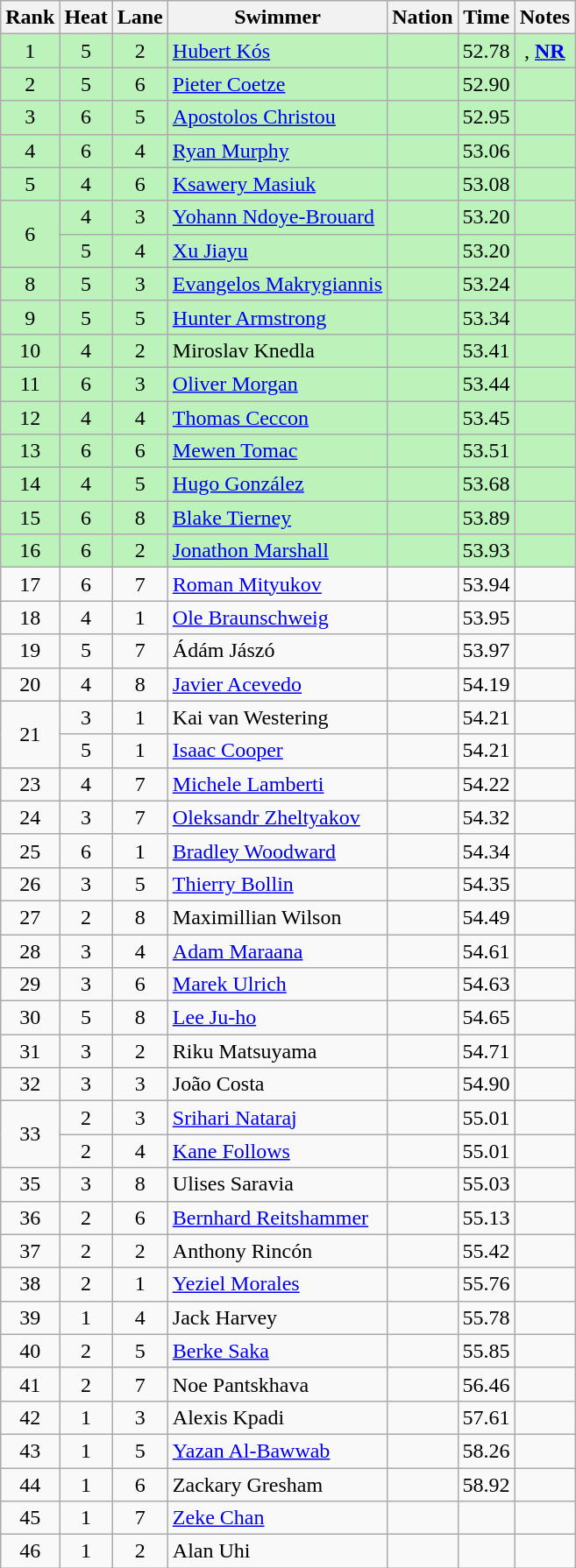<table class="wikitable sortable mw-collapsible" style="text-align:center">
<tr>
<th scope="col">Rank</th>
<th scope="col">Heat</th>
<th scope="col">Lane</th>
<th scope="col">Swimmer</th>
<th scope="col">Nation</th>
<th scope="col">Time</th>
<th scope="col">Notes</th>
</tr>
<tr bgcolor=bbf3bb>
<td>1</td>
<td>5</td>
<td>2</td>
<td align="left"><a href='#'>Hubert Kós</a></td>
<td align="left"></td>
<td>52.78</td>
<td>, <strong><a href='#'>NR</a></strong></td>
</tr>
<tr bgcolor=bbf3bb>
<td>2</td>
<td>5</td>
<td>6</td>
<td align="left"><a href='#'>Pieter Coetze</a></td>
<td align="left"></td>
<td>52.90</td>
<td></td>
</tr>
<tr bgcolor=bbf3bb>
<td>3</td>
<td>6</td>
<td>5</td>
<td align="left"><a href='#'>Apostolos Christou</a></td>
<td align="left"></td>
<td>52.95</td>
<td></td>
</tr>
<tr bgcolor=bbf3bb>
<td>4</td>
<td>6</td>
<td>4</td>
<td align="left"><a href='#'>Ryan Murphy</a></td>
<td align="left"></td>
<td>53.06</td>
<td></td>
</tr>
<tr bgcolor=bbf3bb>
<td>5</td>
<td>4</td>
<td>6</td>
<td align="left"><a href='#'>Ksawery Masiuk</a></td>
<td align="left"></td>
<td>53.08</td>
<td></td>
</tr>
<tr bgcolor=bbf3bb>
<td rowspan=2>6</td>
<td>4</td>
<td>3</td>
<td align="left"><a href='#'>Yohann Ndoye-Brouard</a></td>
<td align="left"></td>
<td>53.20</td>
<td></td>
</tr>
<tr bgcolor=bbf3bb>
<td>5</td>
<td>4</td>
<td align="left"><a href='#'>Xu Jiayu</a></td>
<td align="left"></td>
<td>53.20</td>
<td></td>
</tr>
<tr bgcolor=bbf3bb>
<td>8</td>
<td>5</td>
<td>3</td>
<td align="left"><a href='#'>Evangelos Makrygiannis</a></td>
<td align="left"></td>
<td>53.24</td>
<td></td>
</tr>
<tr bgcolor=bbf3bb>
<td>9</td>
<td>5</td>
<td>5</td>
<td align="left"><a href='#'>Hunter Armstrong</a></td>
<td align="left"></td>
<td>53.34</td>
<td></td>
</tr>
<tr bgcolor=bbf3bb>
<td>10</td>
<td>4</td>
<td>2</td>
<td align="left">Miroslav Knedla</td>
<td align="left"></td>
<td>53.41</td>
<td></td>
</tr>
<tr bgcolor=bbf3bb>
<td>11</td>
<td>6</td>
<td>3</td>
<td align="left"><a href='#'>Oliver Morgan</a></td>
<td align="left"></td>
<td>53.44</td>
<td></td>
</tr>
<tr bgcolor=bbf3bb>
<td>12</td>
<td>4</td>
<td>4</td>
<td align="left"><a href='#'>Thomas Ceccon</a></td>
<td align="left"></td>
<td>53.45</td>
<td></td>
</tr>
<tr bgcolor=bbf3bb>
<td>13</td>
<td>6</td>
<td>6</td>
<td align="left"><a href='#'>Mewen Tomac</a></td>
<td align="left"></td>
<td>53.51</td>
<td></td>
</tr>
<tr bgcolor=bbf3bb>
<td>14</td>
<td>4</td>
<td>5</td>
<td align="left"><a href='#'>Hugo González</a></td>
<td align="left"></td>
<td>53.68</td>
<td></td>
</tr>
<tr bgcolor=bbf3bb>
<td>15</td>
<td>6</td>
<td>8</td>
<td align="left"><a href='#'>Blake Tierney</a></td>
<td align="left"></td>
<td>53.89</td>
<td></td>
</tr>
<tr bgcolor=bbf3bb>
<td>16</td>
<td>6</td>
<td>2</td>
<td align="left"><a href='#'>Jonathon Marshall</a></td>
<td align="left"></td>
<td>53.93</td>
<td></td>
</tr>
<tr>
<td>17</td>
<td>6</td>
<td>7</td>
<td align="left"><a href='#'>Roman Mityukov</a></td>
<td align="left"></td>
<td>53.94</td>
<td></td>
</tr>
<tr>
<td>18</td>
<td>4</td>
<td>1</td>
<td align="left"><a href='#'>Ole Braunschweig</a></td>
<td align="left"></td>
<td>53.95</td>
<td></td>
</tr>
<tr>
<td>19</td>
<td>5</td>
<td>7</td>
<td align="left">Ádám Jászó</td>
<td align="left"></td>
<td>53.97</td>
<td></td>
</tr>
<tr>
<td>20</td>
<td>4</td>
<td>8</td>
<td align="left"><a href='#'>Javier Acevedo</a></td>
<td align="left"></td>
<td>54.19</td>
<td></td>
</tr>
<tr>
<td rowspan=2>21</td>
<td>3</td>
<td>1</td>
<td align="left">Kai van Westering</td>
<td align="left"></td>
<td>54.21</td>
<td></td>
</tr>
<tr>
<td>5</td>
<td>1</td>
<td align="left"><a href='#'>Isaac Cooper</a></td>
<td align="left"></td>
<td>54.21</td>
<td></td>
</tr>
<tr>
<td>23</td>
<td>4</td>
<td>7</td>
<td align="left"><a href='#'>Michele Lamberti</a></td>
<td align="left"></td>
<td>54.22</td>
<td></td>
</tr>
<tr>
<td>24</td>
<td>3</td>
<td>7</td>
<td align="left"><a href='#'>Oleksandr Zheltyakov</a></td>
<td align="left"></td>
<td>54.32</td>
<td></td>
</tr>
<tr>
<td>25</td>
<td>6</td>
<td>1</td>
<td align="left"><a href='#'>Bradley Woodward</a></td>
<td align="left"></td>
<td>54.34</td>
<td></td>
</tr>
<tr>
<td>26</td>
<td>3</td>
<td>5</td>
<td align="left"><a href='#'>Thierry Bollin</a></td>
<td align="left"></td>
<td>54.35</td>
<td></td>
</tr>
<tr>
<td>27</td>
<td>2</td>
<td>8</td>
<td align="left">Maximillian Wilson</td>
<td align="left"></td>
<td>54.49</td>
<td></td>
</tr>
<tr>
<td>28</td>
<td>3</td>
<td>4</td>
<td align="left"><a href='#'>Adam Maraana</a></td>
<td align="left"></td>
<td>54.61</td>
<td></td>
</tr>
<tr>
<td>29</td>
<td>3</td>
<td>6</td>
<td align="left"><a href='#'>Marek Ulrich</a></td>
<td align="left"></td>
<td>54.63</td>
<td></td>
</tr>
<tr>
<td>30</td>
<td>5</td>
<td>8</td>
<td align="left"><a href='#'>Lee Ju-ho</a></td>
<td align="left"></td>
<td>54.65</td>
<td></td>
</tr>
<tr>
<td>31</td>
<td>3</td>
<td>2</td>
<td align="left">Riku Matsuyama</td>
<td align="left"></td>
<td>54.71</td>
<td></td>
</tr>
<tr>
<td>32</td>
<td>3</td>
<td>3</td>
<td align="left">João Costa</td>
<td align="left"></td>
<td>54.90</td>
<td></td>
</tr>
<tr>
<td rowspan=2>33</td>
<td>2</td>
<td>3</td>
<td align="left"><a href='#'>Srihari Nataraj</a></td>
<td align="left"></td>
<td>55.01</td>
<td></td>
</tr>
<tr>
<td>2</td>
<td>4</td>
<td align="left"><a href='#'>Kane Follows</a></td>
<td align="left"></td>
<td>55.01</td>
<td></td>
</tr>
<tr>
<td>35</td>
<td>3</td>
<td>8</td>
<td align="left">Ulises Saravia</td>
<td align="left"></td>
<td>55.03</td>
<td></td>
</tr>
<tr>
<td>36</td>
<td>2</td>
<td>6</td>
<td align="left"><a href='#'>Bernhard Reitshammer</a></td>
<td align="left"></td>
<td>55.13</td>
<td></td>
</tr>
<tr>
<td>37</td>
<td>2</td>
<td>2</td>
<td align="left">Anthony Rincón</td>
<td align="left"></td>
<td>55.42</td>
<td></td>
</tr>
<tr>
<td>38</td>
<td>2</td>
<td>1</td>
<td align="left"><a href='#'>Yeziel Morales</a></td>
<td align="left"></td>
<td>55.76</td>
<td></td>
</tr>
<tr>
<td>39</td>
<td>1</td>
<td>4</td>
<td align="left">Jack Harvey</td>
<td align="left"></td>
<td>55.78</td>
<td></td>
</tr>
<tr>
<td>40</td>
<td>2</td>
<td>5</td>
<td align="left"><a href='#'>Berke Saka</a></td>
<td align="left"></td>
<td>55.85</td>
<td></td>
</tr>
<tr>
<td>41</td>
<td>2</td>
<td>7</td>
<td align="left">Noe Pantskhava</td>
<td align="left"></td>
<td>56.46</td>
<td></td>
</tr>
<tr>
<td>42</td>
<td>1</td>
<td>3</td>
<td align="left">Alexis Kpadi</td>
<td align="left"></td>
<td>57.61</td>
<td></td>
</tr>
<tr>
<td>43</td>
<td>1</td>
<td>5</td>
<td align="left"><a href='#'>Yazan Al-Bawwab</a></td>
<td align="left"></td>
<td>58.26</td>
<td></td>
</tr>
<tr>
<td>44</td>
<td>1</td>
<td>6</td>
<td align="left">Zackary Gresham</td>
<td align="left"></td>
<td>58.92</td>
<td></td>
</tr>
<tr>
<td>45</td>
<td>1</td>
<td>7</td>
<td align="left"><a href='#'>Zeke Chan</a></td>
<td align="left"></td>
<td></td>
<td></td>
</tr>
<tr>
<td>46</td>
<td>1</td>
<td>2</td>
<td align="left">Alan Uhi</td>
<td align="left"></td>
<td></td>
<td></td>
</tr>
</table>
